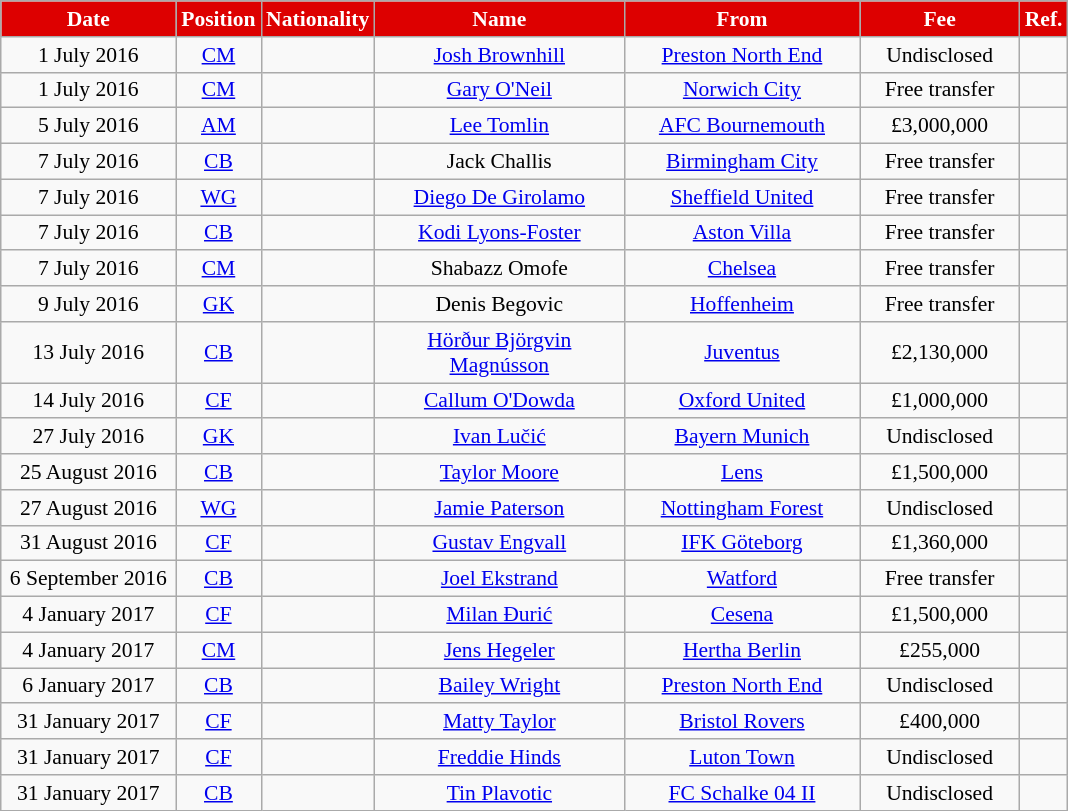<table class="wikitable" style="text-align:center; font-size:90%; ">
<tr>
<th style="background:#DD0000; color:white; width:110px;">Date</th>
<th style="background:#DD0000; color:white; width:50px;">Position</th>
<th style="background:#DD0000; color:white; width:50px;">Nationality</th>
<th style="background:#DD0000; color:white; width:160px;">Name</th>
<th style="background:#DD0000; color:white; width:150px;">From</th>
<th style="background:#DD0000; color:white; width:100px;">Fee</th>
<th style="background:#DD0000; color:white; width:25px;">Ref.</th>
</tr>
<tr>
<td>1 July 2016</td>
<td><a href='#'>CM</a></td>
<td></td>
<td><a href='#'>Josh Brownhill</a></td>
<td><a href='#'>Preston North End</a></td>
<td>Undisclosed</td>
<td></td>
</tr>
<tr>
<td>1 July 2016</td>
<td><a href='#'>CM</a></td>
<td></td>
<td><a href='#'>Gary O'Neil</a></td>
<td><a href='#'>Norwich City</a></td>
<td>Free transfer</td>
<td></td>
</tr>
<tr>
<td>5 July 2016</td>
<td><a href='#'>AM</a></td>
<td></td>
<td><a href='#'>Lee Tomlin</a></td>
<td><a href='#'>AFC Bournemouth</a></td>
<td>£3,000,000</td>
<td></td>
</tr>
<tr>
<td>7 July 2016</td>
<td><a href='#'>CB</a></td>
<td></td>
<td>Jack Challis</td>
<td><a href='#'>Birmingham City</a></td>
<td>Free transfer</td>
<td></td>
</tr>
<tr>
<td>7 July 2016</td>
<td><a href='#'>WG</a></td>
<td> </td>
<td><a href='#'>Diego De Girolamo</a></td>
<td><a href='#'>Sheffield United</a></td>
<td>Free transfer</td>
<td></td>
</tr>
<tr>
<td>7 July 2016</td>
<td><a href='#'>CB</a></td>
<td></td>
<td><a href='#'>Kodi Lyons-Foster</a></td>
<td><a href='#'>Aston Villa</a></td>
<td>Free transfer</td>
<td></td>
</tr>
<tr>
<td>7 July 2016</td>
<td><a href='#'>CM</a></td>
<td></td>
<td>Shabazz Omofe</td>
<td><a href='#'>Chelsea</a></td>
<td>Free transfer</td>
<td></td>
</tr>
<tr>
<td>9 July 2016</td>
<td><a href='#'>GK</a></td>
<td> </td>
<td>Denis Begovic</td>
<td><a href='#'>Hoffenheim</a></td>
<td>Free transfer</td>
<td></td>
</tr>
<tr>
<td>13 July 2016</td>
<td><a href='#'>CB</a></td>
<td></td>
<td><a href='#'>Hörður Björgvin Magnússon</a></td>
<td><a href='#'>Juventus</a></td>
<td>£2,130,000</td>
<td></td>
</tr>
<tr>
<td>14 July 2016</td>
<td><a href='#'>CF</a></td>
<td> </td>
<td><a href='#'>Callum O'Dowda</a></td>
<td><a href='#'>Oxford United</a></td>
<td>£1,000,000</td>
<td></td>
</tr>
<tr>
<td>27 July 2016</td>
<td><a href='#'>GK</a></td>
<td></td>
<td><a href='#'>Ivan Lučić</a></td>
<td><a href='#'>Bayern Munich</a></td>
<td>Undisclosed</td>
<td></td>
</tr>
<tr>
<td>25 August 2016</td>
<td><a href='#'>CB</a></td>
<td></td>
<td><a href='#'>Taylor Moore</a></td>
<td><a href='#'>Lens</a></td>
<td>£1,500,000</td>
<td></td>
</tr>
<tr>
<td>27 August 2016</td>
<td><a href='#'>WG</a></td>
<td></td>
<td><a href='#'>Jamie Paterson</a></td>
<td><a href='#'>Nottingham Forest</a></td>
<td>Undisclosed</td>
<td></td>
</tr>
<tr>
<td>31 August 2016</td>
<td><a href='#'>CF</a></td>
<td></td>
<td><a href='#'>Gustav Engvall</a></td>
<td><a href='#'>IFK Göteborg</a></td>
<td>£1,360,000</td>
<td></td>
</tr>
<tr>
<td>6 September 2016</td>
<td><a href='#'>CB</a></td>
<td></td>
<td><a href='#'>Joel Ekstrand</a></td>
<td><a href='#'>Watford</a></td>
<td>Free transfer</td>
<td></td>
</tr>
<tr>
<td>4 January 2017</td>
<td><a href='#'>CF</a></td>
<td></td>
<td><a href='#'>Milan Đurić</a></td>
<td><a href='#'>Cesena</a></td>
<td>£1,500,000</td>
<td></td>
</tr>
<tr>
<td>4 January 2017</td>
<td><a href='#'>CM</a></td>
<td></td>
<td><a href='#'>Jens Hegeler</a></td>
<td><a href='#'>Hertha Berlin</a></td>
<td>£255,000</td>
<td></td>
</tr>
<tr>
<td>6 January 2017</td>
<td><a href='#'>CB</a></td>
<td></td>
<td><a href='#'>Bailey Wright</a></td>
<td><a href='#'>Preston North End</a></td>
<td>Undisclosed</td>
<td></td>
</tr>
<tr>
<td>31 January 2017</td>
<td><a href='#'>CF</a></td>
<td></td>
<td><a href='#'>Matty Taylor</a></td>
<td><a href='#'>Bristol Rovers</a></td>
<td>£400,000</td>
<td></td>
</tr>
<tr>
<td>31 January 2017</td>
<td><a href='#'>CF</a></td>
<td></td>
<td><a href='#'>Freddie Hinds</a></td>
<td><a href='#'>Luton Town</a></td>
<td>Undisclosed</td>
<td></td>
</tr>
<tr>
<td>31 January 2017</td>
<td><a href='#'>CB</a></td>
<td></td>
<td><a href='#'>Tin Plavotic</a></td>
<td><a href='#'>FC Schalke 04 II</a></td>
<td>Undisclosed</td>
<td></td>
</tr>
</table>
